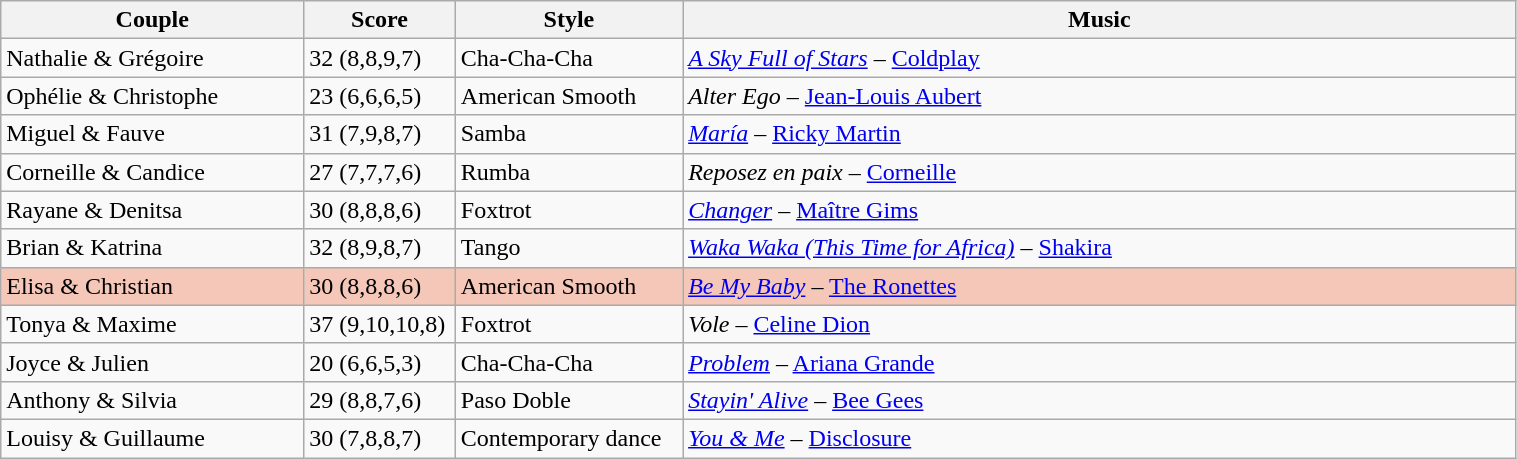<table class="wikitable" style="width:80%;">
<tr>
<th style="width:20%;">Couple</th>
<th style="width:10%;">Score</th>
<th style="width:15%;">Style</th>
<th style="width:60%;">Music</th>
</tr>
<tr>
<td>Nathalie & Grégoire</td>
<td>32 (8,8,9,7)</td>
<td>Cha-Cha-Cha</td>
<td><em><a href='#'>A Sky Full of Stars</a></em> – <a href='#'>Coldplay</a></td>
</tr>
<tr>
<td>Ophélie & Christophe</td>
<td>23 (6,6,6,5)</td>
<td>American Smooth</td>
<td><em>Alter Ego</em> – <a href='#'>Jean-Louis Aubert</a></td>
</tr>
<tr>
<td>Miguel & Fauve</td>
<td>31 (7,9,8,7)</td>
<td>Samba</td>
<td><em><a href='#'>María</a></em> – <a href='#'>Ricky Martin</a></td>
</tr>
<tr>
<td>Corneille & Candice</td>
<td>27 (7,7,7,6)</td>
<td>Rumba</td>
<td><em>Reposez en paix</em> – <a href='#'>Corneille</a></td>
</tr>
<tr>
<td>Rayane & Denitsa</td>
<td>30 (8,8,8,6)</td>
<td>Foxtrot</td>
<td><em><a href='#'>Changer</a></em> – <a href='#'>Maître Gims</a></td>
</tr>
<tr>
<td>Brian & Katrina</td>
<td>32 (8,9,8,7)</td>
<td>Tango</td>
<td><em><a href='#'>Waka Waka (This Time for Africa)</a></em> – <a href='#'>Shakira</a></td>
</tr>
<tr style="background:#f4c7b8;">
<td>Elisa & Christian</td>
<td>30 (8,8,8,6)</td>
<td>American Smooth</td>
<td><em><a href='#'>Be My Baby</a></em> – <a href='#'>The Ronettes</a></td>
</tr>
<tr>
<td>Tonya & Maxime</td>
<td>37 (9,10,10,8)</td>
<td>Foxtrot</td>
<td><em>Vole</em> – <a href='#'>Celine Dion</a></td>
</tr>
<tr>
<td>Joyce & Julien</td>
<td>20 (6,6,5,3)</td>
<td>Cha-Cha-Cha</td>
<td><em><a href='#'>Problem</a></em> – <a href='#'>Ariana Grande</a></td>
</tr>
<tr>
<td>Anthony & Silvia</td>
<td>29 (8,8,7,6)</td>
<td>Paso Doble</td>
<td><em><a href='#'>Stayin' Alive</a></em> – <a href='#'>Bee Gees</a></td>
</tr>
<tr>
<td>Louisy & Guillaume</td>
<td>30 (7,8,8,7)</td>
<td>Contemporary dance</td>
<td><em><a href='#'>You & Me</a></em> – <a href='#'>Disclosure</a></td>
</tr>
</table>
